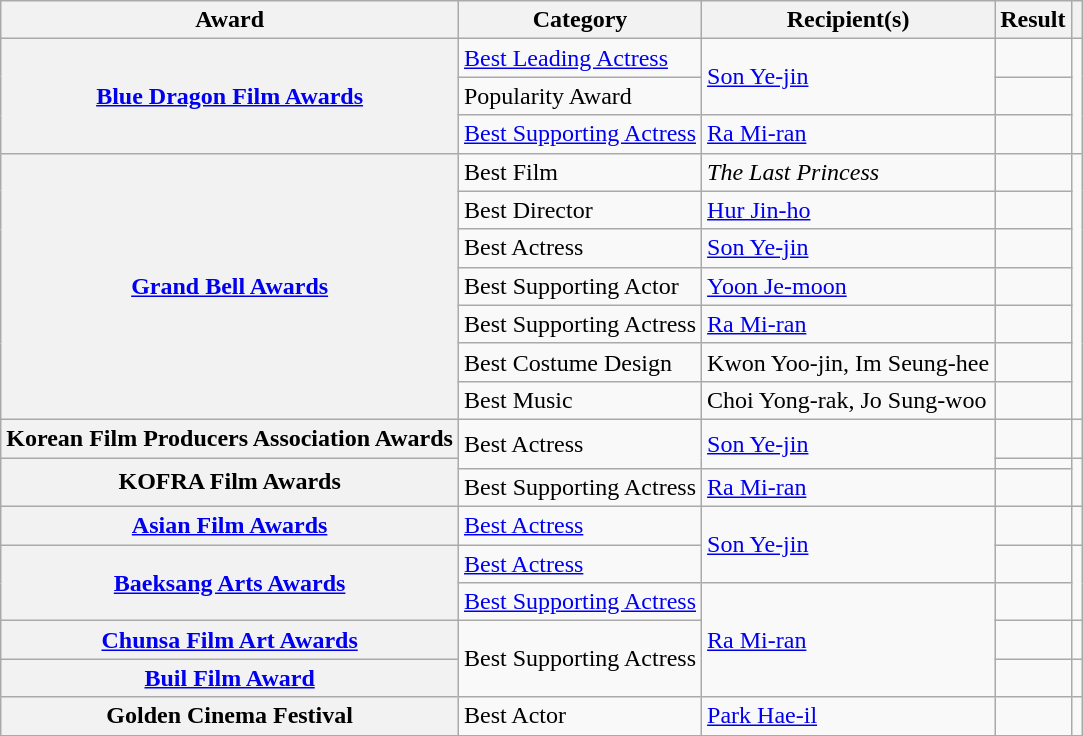<table class="wikitable plainrowheaders sortable">
<tr>
<th scope="col">Award</th>
<th scope="col">Category</th>
<th scope="col">Recipient(s)</th>
<th scope="col">Result</th>
<th scope="col" class="unsortable"></th>
</tr>
<tr>
<th scope="row"  rowspan="3"><a href='#'>Blue Dragon Film Awards</a></th>
<td><a href='#'>Best Leading Actress</a></td>
<td rowspan=2><a href='#'>Son Ye-jin</a></td>
<td></td>
<td rowspan=3></td>
</tr>
<tr>
<td>Popularity Award</td>
<td></td>
</tr>
<tr>
<td><a href='#'>Best Supporting Actress</a></td>
<td><a href='#'>Ra Mi-ran</a></td>
<td></td>
</tr>
<tr>
<th scope="row" rowspan=7><a href='#'>Grand Bell Awards</a></th>
<td>Best Film</td>
<td><em>The Last Princess</em></td>
<td></td>
<td rowspan=7 style="text-align:center;"></td>
</tr>
<tr>
<td>Best Director</td>
<td><a href='#'>Hur Jin-ho</a></td>
<td></td>
</tr>
<tr>
<td>Best Actress</td>
<td><a href='#'>Son Ye-jin</a></td>
<td></td>
</tr>
<tr>
<td>Best Supporting Actor</td>
<td><a href='#'>Yoon Je-moon</a></td>
<td></td>
</tr>
<tr>
<td>Best Supporting Actress</td>
<td><a href='#'>Ra Mi-ran</a></td>
<td></td>
</tr>
<tr>
<td>Best Costume Design</td>
<td>Kwon Yoo-jin, Im Seung-hee</td>
<td></td>
</tr>
<tr>
<td>Best Music</td>
<td>Choi Yong-rak, Jo Sung-woo</td>
<td></td>
</tr>
<tr>
<th scope="row">Korean Film Producers Association Awards</th>
<td rowspan="2">Best Actress</td>
<td rowspan="2"><a href='#'>Son Ye-jin</a></td>
<td></td>
<td></td>
</tr>
<tr>
<th scope="row" rowspan="2">KOFRA Film Awards</th>
<td></td>
<td rowspan=2></td>
</tr>
<tr>
<td>Best Supporting Actress</td>
<td><a href='#'>Ra Mi-ran</a></td>
<td></td>
</tr>
<tr>
<th scope="row"><a href='#'>Asian Film Awards</a></th>
<td><a href='#'>Best Actress</a></td>
<td rowspan=2><a href='#'>Son Ye-jin</a></td>
<td></td>
<td></td>
</tr>
<tr>
<th scope="row" rowspan=2><a href='#'>Baeksang Arts Awards</a></th>
<td><a href='#'>Best Actress</a></td>
<td></td>
<td rowspan=2></td>
</tr>
<tr>
<td><a href='#'>Best Supporting Actress</a></td>
<td rowspan=3><a href='#'>Ra Mi-ran</a></td>
<td></td>
</tr>
<tr>
<th scope="row"><a href='#'>Chunsa Film Art Awards</a></th>
<td rowspan=2>Best Supporting Actress</td>
<td></td>
<td></td>
</tr>
<tr>
<th scope="row"><a href='#'>Buil Film Award</a></th>
<td></td>
<td></td>
</tr>
<tr>
<th scope="row">Golden Cinema Festival</th>
<td>Best Actor</td>
<td><a href='#'>Park Hae-il</a></td>
<td></td>
<td></td>
</tr>
<tr>
</tr>
</table>
